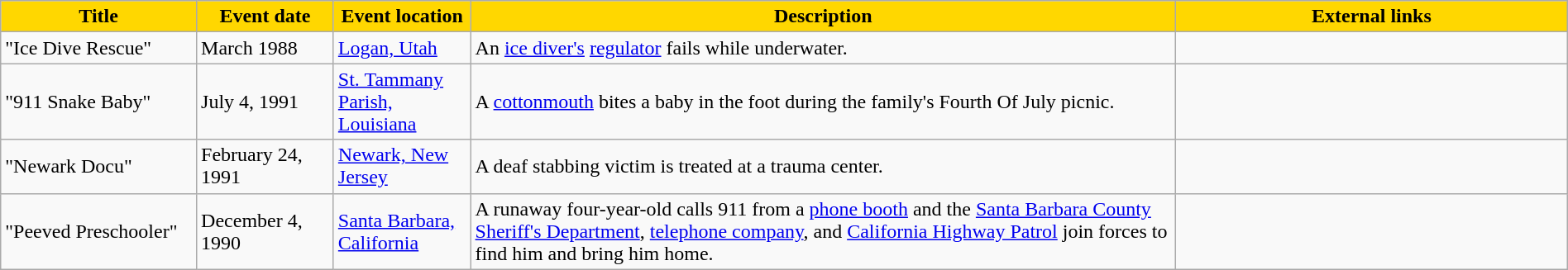<table class="wikitable" style="width: 100%;">
<tr>
<th style="background: #FFD700; color: #000000; width: 10%;">Title</th>
<th style="background: #FFD700; color: #000000; width: 7%;">Event date</th>
<th style="background: #FFD700; color: #000000; width: 7%;">Event location</th>
<th style="background: #FFD700; color: #000000; width: 36%;">Description</th>
<th style="background: #FFD700; color: #000000; width: 20%;">External links</th>
</tr>
<tr>
<td>"Ice Dive Rescue"</td>
<td>March 1988</td>
<td><a href='#'>Logan, Utah</a></td>
<td>An <a href='#'>ice diver's</a> <a href='#'>regulator</a> fails while underwater.</td>
<td></td>
</tr>
<tr>
<td>"911 Snake Baby"</td>
<td>July 4, 1991</td>
<td><a href='#'>St. Tammany Parish, Louisiana</a></td>
<td>A <a href='#'>cottonmouth</a> bites a baby in the foot during the family's Fourth Of July picnic.</td>
<td></td>
</tr>
<tr>
<td>"Newark Docu"</td>
<td>February 24, 1991</td>
<td><a href='#'>Newark, New Jersey</a></td>
<td>A deaf stabbing victim is treated at a trauma center.</td>
<td></td>
</tr>
<tr>
<td>"Peeved Preschooler"</td>
<td>December 4, 1990</td>
<td><a href='#'>Santa Barbara, California</a></td>
<td>A runaway four-year-old calls 911 from a <a href='#'>phone booth</a> and the <a href='#'>Santa Barbara County Sheriff's Department</a>, <a href='#'>telephone company</a>, and <a href='#'>California Highway Patrol</a> join forces to find him and bring him home.</td>
<td></td>
</tr>
</table>
